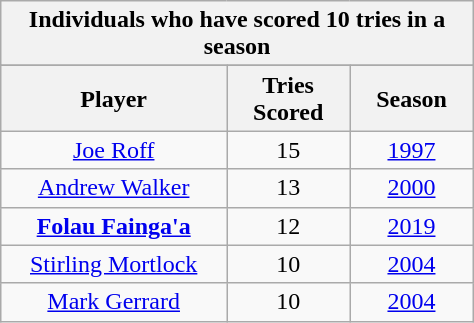<table class="wikitable collapsible sortable mw-collapsed" style="text-align:left; font-size:100%; width:25%;">
<tr>
<th colspan="100%">Individuals who have scored 10 tries in a season</th>
</tr>
<tr>
</tr>
<tr border=1 cellpadding=5 cellspacing=0 width=25%>
<th style="width:15%;">Player</th>
<th style="width:5%;">Tries Scored</th>
<th style="width:5%;">Season<br></th>
</tr>
<tr align=center>
<td><a href='#'>Joe Roff</a></td>
<td>15</td>
<td><a href='#'>1997</a></td>
</tr>
<tr align=center>
<td><a href='#'>Andrew Walker</a></td>
<td>13</td>
<td><a href='#'>2000</a></td>
</tr>
<tr align=center>
<td><strong><a href='#'>Folau Fainga'a</a></strong></td>
<td>12</td>
<td><a href='#'>2019</a></td>
</tr>
<tr align=center>
<td><a href='#'>Stirling Mortlock</a></td>
<td>10</td>
<td><a href='#'>2004</a></td>
</tr>
<tr align=center>
<td><a href='#'>Mark Gerrard</a></td>
<td>10</td>
<td><a href='#'>2004</a></td>
</tr>
</table>
